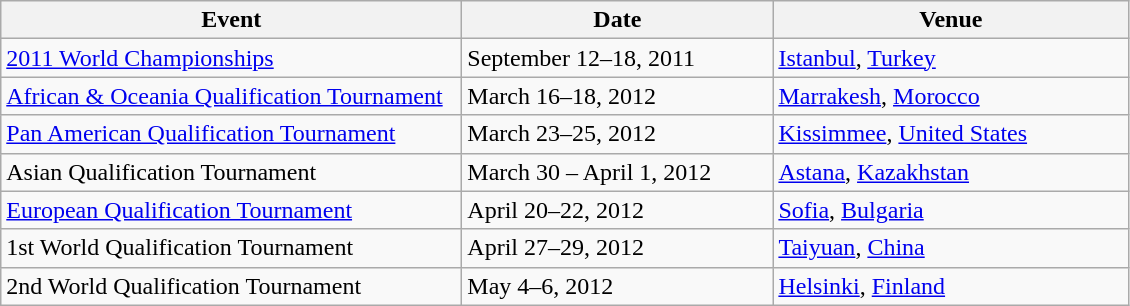<table class="wikitable">
<tr>
<th width=300>Event</th>
<th width=200>Date</th>
<th width=230>Venue</th>
</tr>
<tr>
<td><a href='#'>2011 World Championships</a></td>
<td>September 12–18, 2011</td>
<td> <a href='#'>Istanbul</a>, <a href='#'>Turkey</a></td>
</tr>
<tr>
<td><a href='#'>African & Oceania Qualification Tournament</a></td>
<td>March 16–18, 2012</td>
<td> <a href='#'>Marrakesh</a>, <a href='#'>Morocco</a></td>
</tr>
<tr>
<td><a href='#'>Pan American Qualification Tournament</a></td>
<td>March 23–25, 2012</td>
<td> <a href='#'>Kissimmee</a>, <a href='#'>United States</a></td>
</tr>
<tr>
<td>Asian Qualification Tournament</td>
<td>March 30 – April 1, 2012</td>
<td> <a href='#'>Astana</a>, <a href='#'>Kazakhstan</a></td>
</tr>
<tr>
<td><a href='#'>European Qualification Tournament</a></td>
<td>April 20–22, 2012</td>
<td> <a href='#'>Sofia</a>, <a href='#'>Bulgaria</a></td>
</tr>
<tr>
<td>1st World Qualification Tournament</td>
<td>April 27–29, 2012</td>
<td> <a href='#'>Taiyuan</a>, <a href='#'>China</a></td>
</tr>
<tr>
<td>2nd World Qualification Tournament</td>
<td>May 4–6, 2012</td>
<td> <a href='#'>Helsinki</a>, <a href='#'>Finland</a></td>
</tr>
</table>
